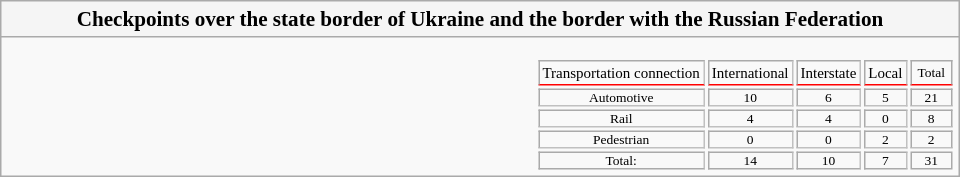<table class="wikitable collapsible collapsed" style="float: right; margin-left:1em; width:40em;">
<tr>
<th colspan="2" style="background:#F5F5F5; border:0 solid black;font-size:88%;">Checkpoints over the state border of Ukraine and the border with the Russian Federation </th>
</tr>
<tr>
<td style="font-size:x-small;"><br><table style="margin:0em auto;" align="right" class="toccolours">
<tr>
<td align=center style="border-bottom: solid red 1px;border-right: solid silver 1px;">Transportation connection</td>
<td align=center style="border-bottom: solid red 1px;border-right: solid silver 1px;">International</td>
<td align=center style="border-bottom: solid red 1px;border-right: solid silver 1px;">Interstate</td>
<td align=center style="border-bottom: solid red 1px;border-right: solid silver 1px;">Local</td>
<td align=center style="border-bottom: solid red 1px;font-size:90%;padding: 0px 4px;">Total</td>
</tr>
<tr>
<td align=center style="border-bottom: solid silver 1px; border-right: solid silver 1px; font-size:90%;padding: 0px 4px;">Automotive</td>
<td align=center style="border-bottom: solid silver 1px;border-right: solid silver 1px;font-size:90%;padding: 0px 4px;">10</td>
<td align=center style="border-bottom: solid silver 1px;border-right: solid silver 1px;font-size:90%;padding: 0px 4px;">6</td>
<td align=center style="border-bottom: solid silver 1px;border-right: solid silver 1px;font-size:90%;padding: 0px 4px;">5</td>
<td align=center style="border-bottom: solid silver 1px;font-size:90%;padding: 0px 4px;">21</td>
</tr>
<tr>
<td align=center style="border-bottom: solid silver 1px; border-right: solid silver 1px; font-size:90%;padding: 0px 4px;">Rail</td>
<td align=center style="border-bottom: solid silver 1px;border-right: solid silver 1px;font-size:90%;padding: 0px 4px;">4</td>
<td align=center style="border-bottom: solid silver 1px;border-right: solid silver 1px;font-size:90%;padding: 0px 4px;">4</td>
<td align=center style="border-bottom: solid silver 1px;border-right: solid silver 1px;font-size:90%;padding: 0px 4px;">0</td>
<td align=center style="border-bottom: solid silver 1px;font-size:90%;padding: 0px 4px;">8</td>
</tr>
<tr>
<td align=center style="border-bottom: solid silver 1px; border-right: solid silver 1px; font-size:90%;padding: 0px 4px;">Pedestrian</td>
<td align=center style="border-bottom: solid silver 1px;border-right: solid silver 1px;font-size:90%;padding: 0px 4px;">0</td>
<td align=center style="border-bottom: solid silver 1px;border-right: solid silver 1px;font-size:90%;padding: 0px 4px;">0</td>
<td align=center style="border-bottom: solid silver 1px;border-right: solid silver 1px;font-size:90%;padding: 0px 4px;">2</td>
<td align=center style="border-bottom: solid silver 1px;font-size:90%;padding: 0px 4px;">2</td>
</tr>
<tr>
<td align=center style="border-right: solid silver 1px;font-size:90%;padding: 0px 4px;">Total:</td>
<td align=center style="border-right: solid silver 1px;font-size:90%;padding: 0px 4px;">14</td>
<td align=center style="border-right: solid silver 1px;font-size:90%;padding: 0px 4px;">10</td>
<td align=center style="border-right: solid silver 1px;font-size:90%;padding: 0px 4px;">7</td>
<td align=center style="font-size:90%;padding: 0px 4px;">31</td>
</tr>
</table>
</td>
</tr>
</table>
